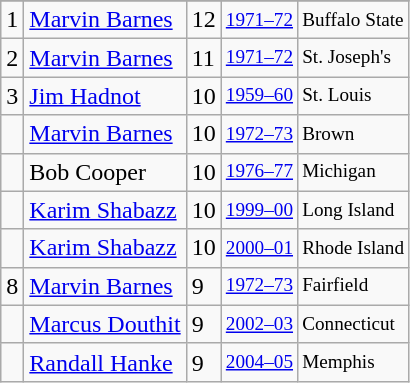<table class="wikitable">
<tr>
</tr>
<tr>
<td>1</td>
<td><a href='#'>Marvin Barnes</a></td>
<td>12</td>
<td style="font-size:80%;"><a href='#'>1971–72</a></td>
<td style="font-size:80%;">Buffalo State</td>
</tr>
<tr>
<td>2</td>
<td><a href='#'>Marvin Barnes</a></td>
<td>11</td>
<td style="font-size:80%;"><a href='#'>1971–72</a></td>
<td style="font-size:80%;">St. Joseph's</td>
</tr>
<tr>
<td>3</td>
<td><a href='#'>Jim Hadnot</a></td>
<td>10</td>
<td style="font-size:80%;"><a href='#'>1959–60</a></td>
<td style="font-size:80%;">St. Louis</td>
</tr>
<tr>
<td></td>
<td><a href='#'>Marvin Barnes</a></td>
<td>10</td>
<td style="font-size:80%;"><a href='#'>1972–73</a></td>
<td style="font-size:80%;">Brown</td>
</tr>
<tr>
<td></td>
<td>Bob Cooper</td>
<td>10</td>
<td style="font-size:80%;"><a href='#'>1976–77</a></td>
<td style="font-size:80%;">Michigan</td>
</tr>
<tr>
<td></td>
<td><a href='#'>Karim Shabazz</a></td>
<td>10</td>
<td style="font-size:80%;"><a href='#'>1999–00</a></td>
<td style="font-size:80%;">Long Island</td>
</tr>
<tr>
<td></td>
<td><a href='#'>Karim Shabazz</a></td>
<td>10</td>
<td style="font-size:80%;"><a href='#'>2000–01</a></td>
<td style="font-size:80%;">Rhode Island</td>
</tr>
<tr>
<td>8</td>
<td><a href='#'>Marvin Barnes</a></td>
<td>9</td>
<td style="font-size:80%;"><a href='#'>1972–73</a></td>
<td style="font-size:80%;">Fairfield</td>
</tr>
<tr>
<td></td>
<td><a href='#'>Marcus Douthit</a></td>
<td>9</td>
<td style="font-size:80%;"><a href='#'>2002–03</a></td>
<td style="font-size:80%;">Connecticut</td>
</tr>
<tr>
<td></td>
<td><a href='#'>Randall Hanke</a></td>
<td>9</td>
<td style="font-size:80%;"><a href='#'>2004–05</a></td>
<td style="font-size:80%;">Memphis</td>
</tr>
</table>
